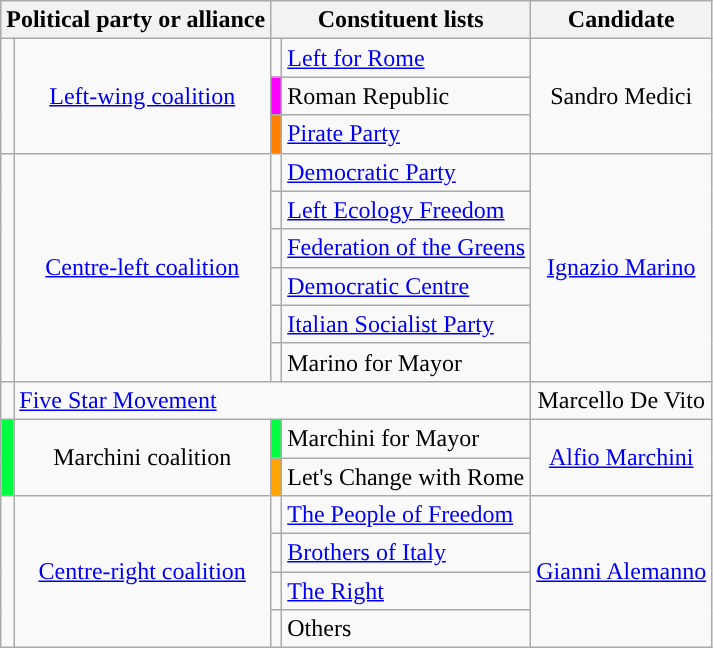<table class=wikitable style="text-align:left">
<tr>
<th colspan=2>Political party or alliance</th>
<th colspan=2>Constituent lists</th>
<th>Candidate</th>
</tr>
<tr>
<td rowspan="3" style="background:"></td>
<td rowspan=3 style="text-align:center;"><a href='#'>Left-wing coalition</a></td>
<td></td>
<td style="text-align:left;"><a href='#'>Left for Rome</a></td>
<td rowspan="3" style="text-align:center;">Sandro Medici</td>
</tr>
<tr>
<td bgcolor="magenta"></td>
<td style="text-align:left;">Roman Republic</td>
</tr>
<tr>
<td bgcolor="#FF7F00"></td>
<td style="text-align:left;"><a href='#'>Pirate Party</a></td>
</tr>
<tr>
<td rowspan=6 style="background-color:"></td>
<td rowspan=6 style="text-align:center;"><a href='#'>Centre-left coalition</a></td>
<td></td>
<td style="text-align:left;"><a href='#'>Democratic Party</a></td>
<td rowspan=6 style="text-align:center;"><a href='#'>Ignazio Marino</a></td>
</tr>
<tr>
<td></td>
<td style="text-align:left;"><a href='#'>Left Ecology Freedom</a></td>
</tr>
<tr>
<td></td>
<td style="text-align:left;"><a href='#'>Federation of the Greens</a></td>
</tr>
<tr>
<td></td>
<td style="text-align:left;"><a href='#'>Democratic Centre</a></td>
</tr>
<tr>
<td></td>
<td style="text-align:left;"><a href='#'>Italian Socialist Party</a></td>
</tr>
<tr>
<td></td>
<td style="text-align:left;">Marino for Mayor</td>
</tr>
<tr>
<td style="background-color:"></td>
<td colspan=3  style="text-align:left;"><a href='#'>Five Star Movement</a></td>
<td style="text-align:center;">Marcello De Vito</td>
</tr>
<tr>
<td rowspan=2 style="background-color:#00FF40"></td>
<td rowspan=2  style="text-align:center;">Marchini coalition</td>
<td bgcolor="#00FF40"></td>
<td style="text-align:left;">Marchini for Mayor</td>
<td rowspan=2 style="text-align:center;"><a href='#'>Alfio Marchini</a></td>
</tr>
<tr>
<td bgcolor="orange"></td>
<td style="text-align:left;">Let's Change with Rome</td>
</tr>
<tr>
<td rowspan="4" style="background:"></td>
<td rowspan=4 style="text-align:center;"><a href='#'>Centre-right coalition</a></td>
<td></td>
<td style="text-align:left;"><a href='#'>The People of Freedom</a></td>
<td rowspan="4" style="text-align:center;"><a href='#'>Gianni Alemanno</a></td>
</tr>
<tr>
<td></td>
<td style="text-align:left;"><a href='#'>Brothers of Italy</a></td>
</tr>
<tr>
<td></td>
<td style="text-align:left;"><a href='#'>The Right</a></td>
</tr>
<tr>
<td></td>
<td style="text-align:left;">Others</td>
</tr>
</table>
